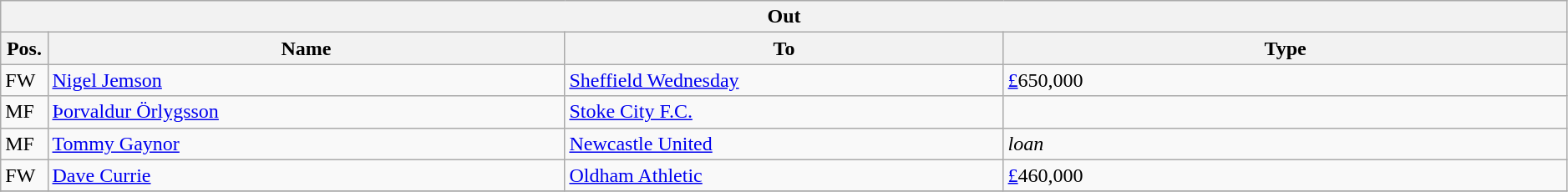<table class="wikitable" style="font-size:100%;width:99%;">
<tr>
<th colspan="4">Out</th>
</tr>
<tr>
<th width=3%>Pos.</th>
<th width=33%>Name</th>
<th width=28%>To</th>
<th width=36%>Type</th>
</tr>
<tr>
<td>FW</td>
<td><a href='#'>Nigel Jemson</a></td>
<td><a href='#'>Sheffield Wednesday</a></td>
<td><a href='#'>£</a>650,000</td>
</tr>
<tr>
<td>MF</td>
<td><a href='#'>Þorvaldur Örlygsson</a></td>
<td><a href='#'>Stoke City F.C.</a></td>
<td></td>
</tr>
<tr>
<td>MF</td>
<td><a href='#'>Tommy Gaynor</a></td>
<td><a href='#'>Newcastle United</a></td>
<td><em>loan</em></td>
</tr>
<tr>
<td>FW</td>
<td><a href='#'>Dave Currie</a></td>
<td><a href='#'>Oldham Athletic</a></td>
<td><a href='#'>£</a>460,000</td>
</tr>
<tr>
</tr>
</table>
